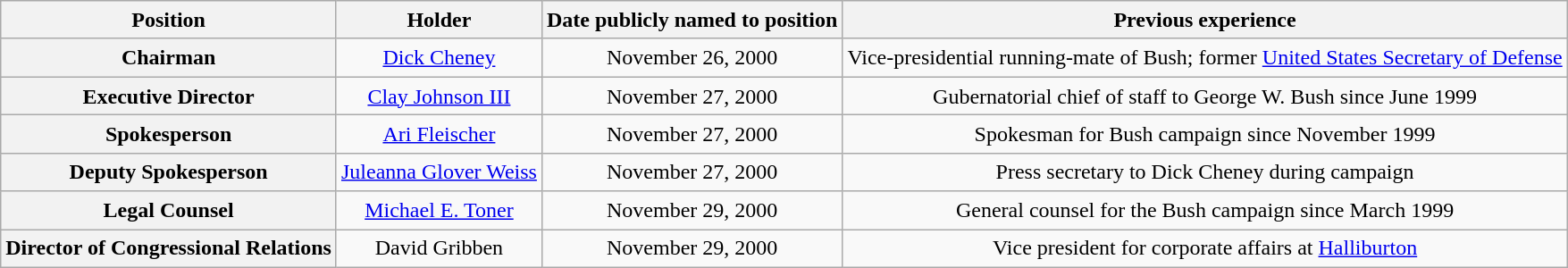<table class="wikitable" style="text-align: center; height: 200px;">
<tr>
<th>Position</th>
<th>Holder</th>
<th>Date publicly named to position</th>
<th>Previous experience</th>
</tr>
<tr>
<th>Chairman</th>
<td><a href='#'>Dick Cheney</a></td>
<td>November 26, 2000</td>
<td>Vice-presidential running-mate of Bush; former <a href='#'>United States Secretary of Defense</a></td>
</tr>
<tr>
<th>Executive Director</th>
<td><a href='#'>Clay Johnson III</a></td>
<td>November 27, 2000</td>
<td>Gubernatorial chief of staff to George W. Bush since June 1999</td>
</tr>
<tr>
<th>Spokesperson</th>
<td><a href='#'>Ari Fleischer</a></td>
<td>November 27, 2000</td>
<td>Spokesman for Bush campaign since November 1999</td>
</tr>
<tr>
<th>Deputy Spokesperson</th>
<td><a href='#'>Juleanna Glover Weiss</a></td>
<td>November 27, 2000</td>
<td>Press secretary to Dick Cheney during campaign</td>
</tr>
<tr>
<th>Legal Counsel</th>
<td><a href='#'>Michael E. Toner</a></td>
<td>November 29, 2000</td>
<td>General counsel for the Bush campaign since March 1999</td>
</tr>
<tr>
<th>Director of Congressional Relations</th>
<td>David Gribben</td>
<td>November 29, 2000</td>
<td>Vice president for corporate affairs at <a href='#'>Halliburton</a></td>
</tr>
</table>
